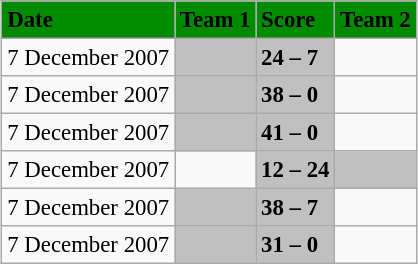<table class="wikitable" style="margin:0.5em auto; font-size:95%">
<tr bgcolor="#008B00">
<td><strong>Date</strong></td>
<td><strong>Team 1</strong></td>
<td><strong>Score</strong></td>
<td><strong>Team 2</strong></td>
</tr>
<tr>
<td>7 December 2007</td>
<td bgcolor="silver"><strong></strong></td>
<td bgcolor="silver"><strong>24 – 7</strong></td>
<td></td>
</tr>
<tr>
<td>7 December 2007</td>
<td bgcolor="silver"><strong></strong></td>
<td bgcolor="silver"><strong>38 – 0</strong></td>
<td></td>
</tr>
<tr>
<td>7 December 2007</td>
<td bgcolor="silver"><strong></strong></td>
<td bgcolor="silver"><strong>41 – 0</strong></td>
<td></td>
</tr>
<tr>
<td>7 December 2007</td>
<td></td>
<td bgcolor="silver"><strong>12 – 24</strong></td>
<td bgcolor="silver"><strong></strong></td>
</tr>
<tr>
<td>7 December 2007</td>
<td bgcolor="silver"><strong></strong></td>
<td bgcolor="silver"><strong>38 – 7</strong></td>
<td></td>
</tr>
<tr>
<td>7 December 2007</td>
<td bgcolor="silver"><strong></strong></td>
<td bgcolor="silver"><strong>31 – 0</strong></td>
<td></td>
</tr>
</table>
